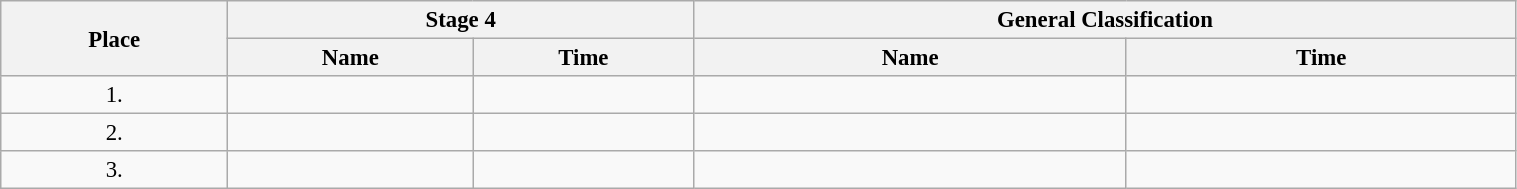<table class="wikitable"  style="font-size:95%; width:80%;">
<tr>
<th rowspan="2">Place</th>
<th colspan="2">Stage 4</th>
<th colspan="2">General Classification</th>
</tr>
<tr>
<th>Name</th>
<th>Time</th>
<th>Name</th>
<th>Time</th>
</tr>
<tr>
<td style="text-align:center;">1.</td>
<td></td>
<td></td>
<td></td>
<td></td>
</tr>
<tr>
<td style="text-align:center;">2.</td>
<td></td>
<td></td>
<td></td>
<td></td>
</tr>
<tr>
<td style="text-align:center;">3.</td>
<td></td>
<td></td>
<td></td>
<td></td>
</tr>
</table>
